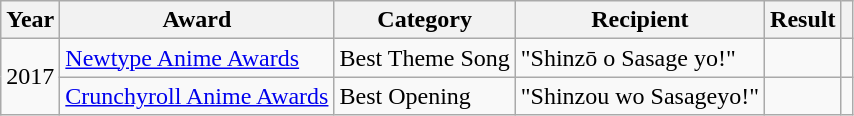<table class="wikitable plainrowheaders sortable">
<tr>
<th scope="col" class="unsortable">Year</th>
<th scope="col">Award</th>
<th scope="col">Category</th>
<th scope="col" class="unsortable">Recipient</th>
<th scope="col">Result</th>
<th scope="col" class="unsortable"></th>
</tr>
<tr>
<td align="center" rowspan="2">2017</td>
<td><a href='#'>Newtype Anime Awards</a></td>
<td>Best Theme Song</td>
<td>"Shinzō o Sasage yo!" <br></td>
<td></td>
<td align="center"></td>
</tr>
<tr>
<td><a href='#'>Crunchyroll Anime Awards</a></td>
<td>Best Opening</td>
<td>"Shinzou wo Sasageyo!" <br></td>
<td></td>
<td align="center"></td>
</tr>
</table>
